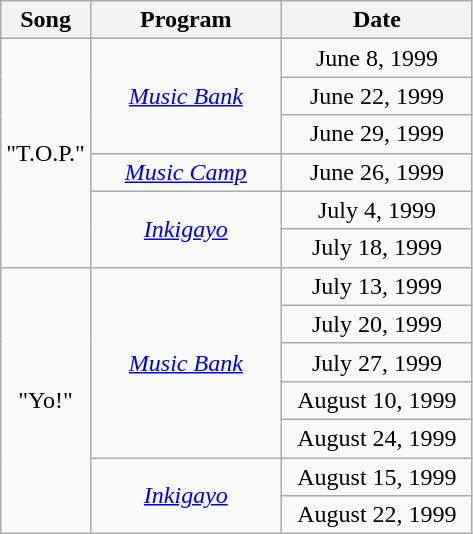<table class="wikitable sortable plainrowheaders" style="text-align:center">
<tr>
<th>Song</th>
<th width="120">Program</th>
<th width="120">Date</th>
</tr>
<tr>
<td rowspan="6">"T.O.P."</td>
<td rowspan="3"><em><a href='#'>Music Bank</a></em></td>
<td>June 8, 1999</td>
</tr>
<tr>
<td>June 22, 1999</td>
</tr>
<tr>
<td>June 29, 1999</td>
</tr>
<tr>
<td><em><a href='#'>Music Camp</a></em></td>
<td>June 26, 1999</td>
</tr>
<tr>
<td rowspan="2"><em><a href='#'>Inkigayo</a></em></td>
<td>July 4, 1999</td>
</tr>
<tr>
<td>July 18, 1999</td>
</tr>
<tr>
<td rowspan="7">"Yo!"</td>
<td rowspan="5"><em><a href='#'>Music Bank</a></em></td>
<td>July 13, 1999</td>
</tr>
<tr>
<td>July 20, 1999</td>
</tr>
<tr>
<td>July 27, 1999</td>
</tr>
<tr>
<td>August 10, 1999</td>
</tr>
<tr>
<td>August 24, 1999</td>
</tr>
<tr>
<td rowspan="2"><em><a href='#'>Inkigayo</a></em></td>
<td>August 15, 1999</td>
</tr>
<tr>
<td>August 22, 1999</td>
</tr>
</table>
